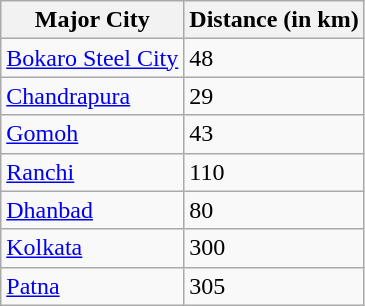<table class="wikitable sortable">
<tr>
<th>Major City</th>
<th>Distance (in km)</th>
</tr>
<tr>
<td><a href='#'>Bokaro Steel City</a></td>
<td>48</td>
</tr>
<tr>
<td><a href='#'>Chandrapura</a></td>
<td>29</td>
</tr>
<tr>
<td><a href='#'>Gomoh</a></td>
<td>43</td>
</tr>
<tr>
<td><a href='#'>Ranchi</a></td>
<td>110</td>
</tr>
<tr>
<td><a href='#'>Dhanbad</a></td>
<td>80</td>
</tr>
<tr>
<td><a href='#'>Kolkata</a></td>
<td>300</td>
</tr>
<tr>
<td><a href='#'>Patna</a></td>
<td>305</td>
</tr>
</table>
